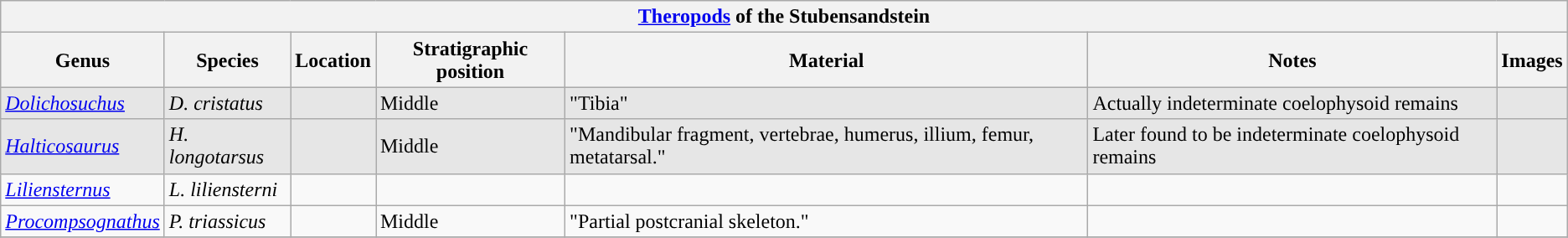<table class="wikitable" align="center">
<tr>
<th colspan="7" align="center"><strong><a href='#'>Theropods</a> of the Stubensandstein</strong></th>
</tr>
<tr>
<th>Genus</th>
<th>Species</th>
<th>Location</th>
<th>Stratigraphic position</th>
<th>Material</th>
<th>Notes</th>
<th>Images</th>
</tr>
<tr style="background:#E6E6E6;">
<td><em><a href='#'>Dolichosuchus</a></em></td>
<td><em>D. cristatus</em></td>
<td></td>
<td>Middle</td>
<td>"Tibia"</td>
<td>Actually indeterminate coelophysoid remains</td>
<td></td>
</tr>
<tr style="background:#E6E6E6;">
<td><em><a href='#'>Halticosaurus</a></em></td>
<td><em>H. longotarsus</em></td>
<td></td>
<td>Middle</td>
<td>"Mandibular fragment, vertebrae, humerus, illium, femur, metatarsal."</td>
<td>Later found to be indeterminate coelophysoid remains</td>
<td></td>
</tr>
<tr>
<td><em><a href='#'>Liliensternus</a></em></td>
<td><em>L. liliensterni</em></td>
<td></td>
<td></td>
<td></td>
<td></td>
<td></td>
</tr>
<tr>
<td><em><a href='#'>Procompsognathus</a></em></td>
<td><em>P. triassicus</em></td>
<td></td>
<td>Middle</td>
<td>"Partial postcranial skeleton."</td>
<td></td>
<td></td>
</tr>
<tr>
</tr>
</table>
